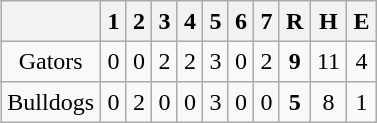<table align = right border="2" cellpadding="4" cellspacing="0" style="margin: 1em 1em 1em 1em; background: #F9F9F9; border: 1px #aaa solid; border-collapse: collapse;">
<tr align=center style="background: #F2F2F2;">
<th></th>
<th>1</th>
<th>2</th>
<th>3</th>
<th>4</th>
<th>5</th>
<th>6</th>
<th>7</th>
<th>R</th>
<th>H</th>
<th>E</th>
</tr>
<tr align=center>
<td>Gators</td>
<td>0</td>
<td>0</td>
<td>2</td>
<td>2</td>
<td>3</td>
<td>0</td>
<td>2</td>
<td><strong>9</strong></td>
<td>11</td>
<td>4</td>
</tr>
<tr align=center>
<td>Bulldogs</td>
<td>0</td>
<td>2</td>
<td>0</td>
<td>0</td>
<td>3</td>
<td>0</td>
<td>0</td>
<td><strong>5</strong></td>
<td>8</td>
<td>1</td>
</tr>
</table>
